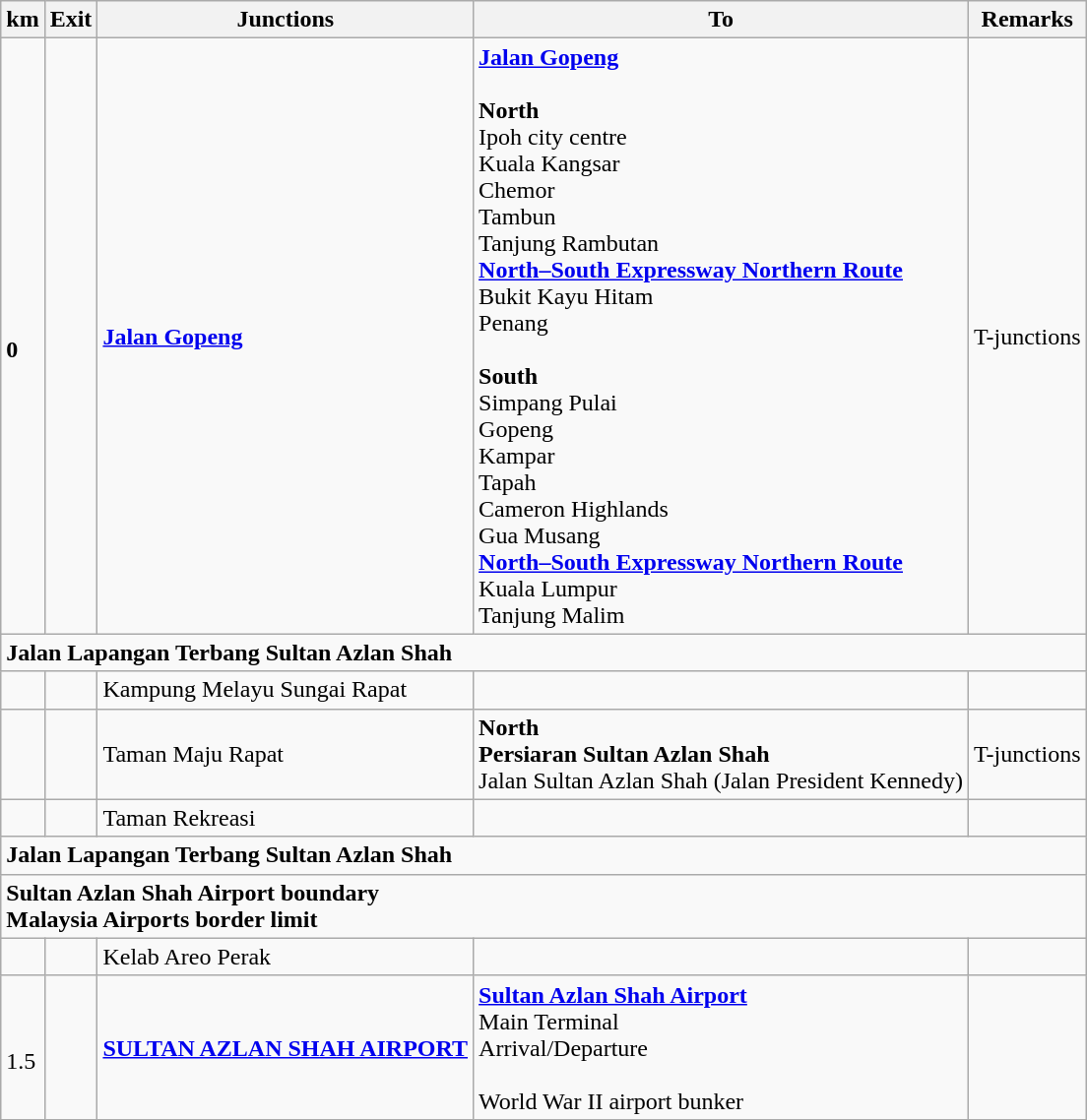<table class="wikitable">
<tr>
<th>km</th>
<th>Exit</th>
<th>Junctions</th>
<th>To</th>
<th>Remarks</th>
</tr>
<tr>
<td><br><strong>0</strong></td>
<td></td>
<td><strong><a href='#'>Jalan Gopeng</a></strong></td>
<td> <strong><a href='#'>Jalan Gopeng</a></strong><br><br><strong>North</strong><br> Ipoh city centre<br> Kuala Kangsar<br> Chemor<br> Tambun<br> Tanjung Rambutan<br>  <strong><a href='#'>North–South Expressway Northern Route</a></strong><br>Bukit Kayu Hitam<br>Penang<br><br><strong>South </strong><br> Simpang Pulai<br> Gopeng<br> Kampar<br> Tapah<br> Cameron Highlands<br> Gua Musang<br>  <strong><a href='#'>North–South Expressway Northern Route</a></strong><br>Kuala Lumpur<br>Tanjung Malim</td>
<td>T-junctions</td>
</tr>
<tr>
<td style="width:600px" colspan="6" style="text-align:center; background:blue;"><strong><span> Jalan Lapangan Terbang Sultan Azlan Shah</span></strong></td>
</tr>
<tr>
<td></td>
<td></td>
<td>Kampung Melayu Sungai Rapat</td>
<td></td>
<td></td>
</tr>
<tr>
<td></td>
<td></td>
<td>Taman Maju Rapat</td>
<td><strong>North</strong><br><strong>Persiaran Sultan Azlan Shah</strong><br>Jalan Sultan Azlan Shah (Jalan President Kennedy)</td>
<td>T-junctions</td>
</tr>
<tr>
<td></td>
<td></td>
<td>Taman Rekreasi</td>
<td></td>
<td></td>
</tr>
<tr>
<td style="width:600px" colspan="6" style="text-align:center; background:blue;"><strong><span> Jalan Lapangan Terbang Sultan Azlan Shah</span></strong></td>
</tr>
<tr>
<td style="width:600px" colspan="6" style="text-align:center; background:yellow;"><strong><span>Sultan Azlan Shah Airport boundary<br>Malaysia Airports border limit</span></strong></td>
</tr>
<tr>
<td></td>
<td></td>
<td>Kelab Areo Perak</td>
<td></td>
<td></td>
</tr>
<tr>
<td><br>1.5</td>
<td></td>
<td><strong><a href='#'>SULTAN AZLAN SHAH AIRPORT</a></strong> </td>
<td><strong><a href='#'>Sultan Azlan Shah Airport</a></strong> <br>Main Terminal<br>Arrival/Departure<br><br>World War II airport bunker</td>
<td></td>
</tr>
</table>
